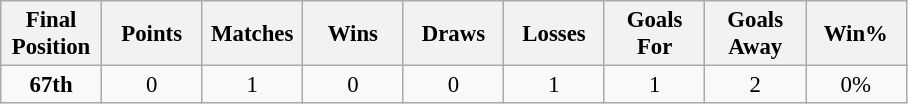<table class="wikitable" style="font-size: 95%; text-align: center;">
<tr>
<th width=60>Final Position</th>
<th width=60>Points</th>
<th width=60>Matches</th>
<th width=60>Wins</th>
<th width=60>Draws</th>
<th width=60>Losses</th>
<th width=60>Goals For</th>
<th width=60>Goals Away</th>
<th width=60>Win%</th>
</tr>
<tr>
<td><strong>67th</strong></td>
<td>0</td>
<td>1</td>
<td>0</td>
<td>0</td>
<td>1</td>
<td>1</td>
<td>2</td>
<td>0%</td>
</tr>
</table>
